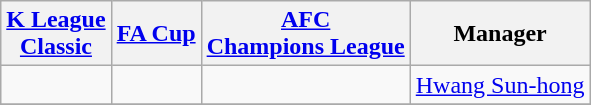<table class="wikitable" style="text-align:center">
<tr>
<th><a href='#'>K League<br>Classic</a></th>
<th><a href='#'>FA Cup</a></th>
<th><a href='#'>AFC<br>Champions League</a></th>
<th>Manager</th>
</tr>
<tr>
<td></td>
<td></td>
<td></td>
<td align=left> <a href='#'>Hwang Sun-hong</a></td>
</tr>
<tr>
</tr>
</table>
